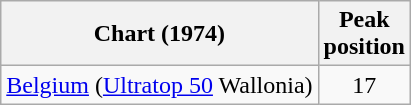<table class="wikitable">
<tr>
<th align="left">Chart (1974)</th>
<th align="center">Peak<br>position</th>
</tr>
<tr>
<td align="left"><a href='#'>Belgium</a> (<a href='#'>Ultratop 50</a> Wallonia)</td>
<td align="center">17</td>
</tr>
</table>
